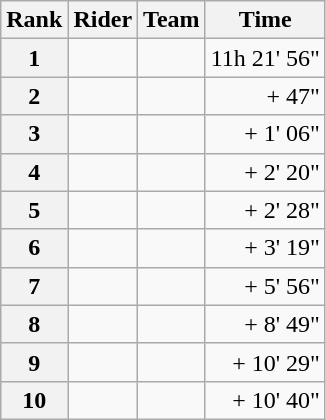<table class="wikitable" margin-bottom:0;">
<tr>
<th scope="col">Rank</th>
<th scope="col">Rider</th>
<th scope="col">Team</th>
<th scope="col">Time</th>
</tr>
<tr>
<th scope="row">1</th>
<td> </td>
<td></td>
<td align="right">11h 21' 56"</td>
</tr>
<tr>
<th scope="row">2</th>
<td></td>
<td></td>
<td align="right">+ 47"</td>
</tr>
<tr>
<th scope="row">3</th>
<td></td>
<td></td>
<td align="right">+ 1' 06"</td>
</tr>
<tr>
<th scope="row">4</th>
<td></td>
<td></td>
<td align="right">+ 2' 20"</td>
</tr>
<tr>
<th scope="row">5</th>
<td></td>
<td></td>
<td align="right">+ 2' 28"</td>
</tr>
<tr>
<th scope="row">6</th>
<td></td>
<td></td>
<td align="right">+ 3' 19"</td>
</tr>
<tr>
<th scope="row">7</th>
<td></td>
<td></td>
<td align="right">+ 5' 56"</td>
</tr>
<tr>
<th scope="row">8</th>
<td></td>
<td></td>
<td align="right">+ 8' 49"</td>
</tr>
<tr>
<th scope="row">9</th>
<td></td>
<td></td>
<td align="right">+ 10' 29"</td>
</tr>
<tr>
<th scope="row">10</th>
<td></td>
<td></td>
<td align="right">+ 10' 40"</td>
</tr>
</table>
